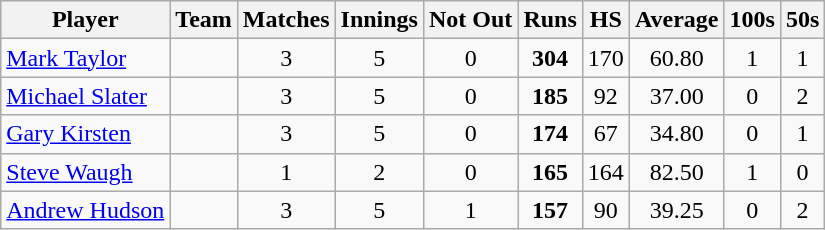<table class="wikitable" style="text-align:center;">
<tr>
<th>Player</th>
<th>Team</th>
<th>Matches</th>
<th>Innings</th>
<th>Not Out</th>
<th>Runs</th>
<th>HS</th>
<th>Average</th>
<th>100s</th>
<th>50s</th>
</tr>
<tr>
<td style="text-align:left"><a href='#'>Mark Taylor</a></td>
<td style="text-align:left"></td>
<td>3</td>
<td>5</td>
<td>0</td>
<td><strong>304</strong></td>
<td>170</td>
<td>60.80</td>
<td>1</td>
<td>1</td>
</tr>
<tr>
<td style="text-align:left"><a href='#'>Michael Slater</a></td>
<td style="text-align:left"></td>
<td>3</td>
<td>5</td>
<td>0</td>
<td><strong>185</strong></td>
<td>92</td>
<td>37.00</td>
<td>0</td>
<td>2</td>
</tr>
<tr>
<td style="text-align:left"><a href='#'>Gary Kirsten</a></td>
<td style="text-align:left"></td>
<td>3</td>
<td>5</td>
<td>0</td>
<td><strong>174</strong></td>
<td>67</td>
<td>34.80</td>
<td>0</td>
<td>1</td>
</tr>
<tr>
<td style="text-align:left"><a href='#'>Steve Waugh</a></td>
<td style="text-align:left"></td>
<td>1</td>
<td>2</td>
<td>0</td>
<td><strong>165</strong></td>
<td>164</td>
<td>82.50</td>
<td>1</td>
<td>0</td>
</tr>
<tr>
<td style="text-align:left"><a href='#'>Andrew Hudson</a></td>
<td style="text-align:left"></td>
<td>3</td>
<td>5</td>
<td>1</td>
<td><strong>157</strong></td>
<td>90</td>
<td>39.25</td>
<td>0</td>
<td>2</td>
</tr>
</table>
